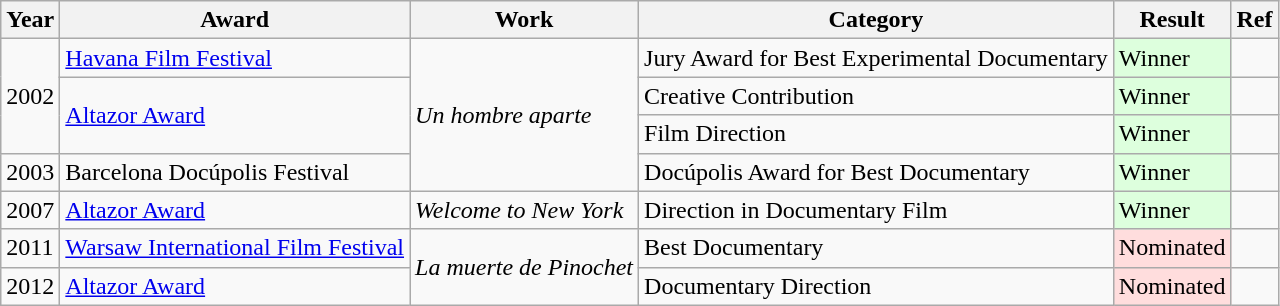<table class="wikitable">
<tr>
<th>Year</th>
<th>Award</th>
<th>Work</th>
<th>Category</th>
<th>Result</th>
<th>Ref</th>
</tr>
<tr>
<td rowspan=3>2002</td>
<td><a href='#'>Havana Film Festival</a></td>
<td rowspan=4><em>Un hombre aparte</em></td>
<td>Jury Award for Best Experimental Documentary</td>
<td bgcolor="#ddffdd">Winner</td>
<td></td>
</tr>
<tr>
<td rowspan=2><a href='#'>Altazor Award</a></td>
<td>Creative Contribution</td>
<td bgcolor="#ddffdd">Winner</td>
<td></td>
</tr>
<tr>
<td>Film Direction</td>
<td bgcolor="#ddffdd">Winner</td>
<td></td>
</tr>
<tr>
<td>2003</td>
<td>Barcelona Docúpolis Festival</td>
<td>Docúpolis Award for Best Documentary</td>
<td bgcolor="#ddffdd">Winner</td>
<td></td>
</tr>
<tr>
<td>2007</td>
<td><a href='#'>Altazor Award</a></td>
<td><em>Welcome to New York</em></td>
<td>Direction in Documentary Film</td>
<td bgcolor="#ddffdd">Winner</td>
<td></td>
</tr>
<tr>
<td>2011</td>
<td><a href='#'>Warsaw International Film Festival</a></td>
<td rowspan=2><em>La muerte de Pinochet</em></td>
<td>Best Documentary</td>
<td bgcolor="#ffdddd">Nominated</td>
<td></td>
</tr>
<tr>
<td>2012</td>
<td><a href='#'>Altazor Award</a></td>
<td>Documentary Direction</td>
<td bgcolor="#ffdddd">Nominated</td>
<td></td>
</tr>
</table>
